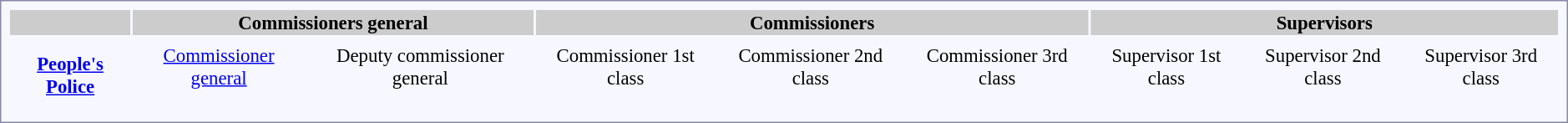<table style="border:1px solid #8888aa; background-color:#f7f8ff; padding:5px; font-size:95%; margin: 0px 12px 12px 0px;">
<tr style="background-color:#CCCCCC;">
<th></th>
<th colspan=2>Commissioners general</th>
<th colspan=3>Commissioners</th>
<th colspan=3>Supervisors</th>
</tr>
<tr style="text-align:center;">
<td rowspan=2><strong> <a href='#'>People's Police</a></strong></td>
<td></td>
<td></td>
<td></td>
<td></td>
<td></td>
<td></td>
<td></td>
<td></td>
</tr>
<tr style="text-align:center;">
<td><a href='#'>Commissioner general</a><br><br></td>
<td>Deputy commissioner general<br><br></td>
<td>Commissioner 1st class<br><br></td>
<td>Commissioner 2nd class<br><br></td>
<td>Commissioner 3rd class<br><br></td>
<td>Supervisor 1st class<br><br></td>
<td>Supervisor 2nd class<br><br></td>
<td>Supervisor 3rd class<br><br></td>
</tr>
</table>
